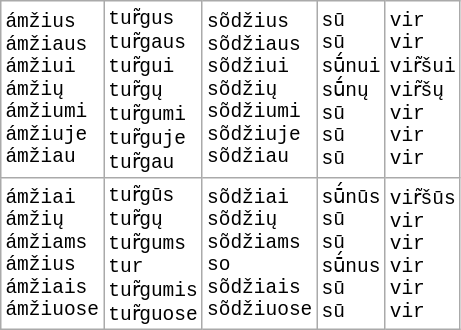<table class=wikitable style="font-family: monospace; background:#FFFFFF">
<tr>
<td>ámžius<br>ámžiaus<br>ámžiui<br>ámžių<br>ámžiumi<br>ámžiuje<br>ámžiau</td>
<td>tur̃gus<br>tur̃gaus<br>tur̃gui<br>tur̃gų<br>tur̃gumi<br>tur̃guje<br>tur̃gau</td>
<td>sõdžius<br>sõdžiaus<br>sõdžiui<br>sõdžių<br>sõdžiumi<br>sõdžiuje<br>sõdžiau</td>
<td>sū<br>sū<br>sū́nui<br>sū́nų<br>sū<br>sū<br>sū</td>
<td>vir<br>vir<br>vir̃šui<br>vir̃šų<br>vir<br>vir<br>vir</td>
</tr>
<tr>
<td>ámžiai<br>ámžių<br>ámžiams<br>ámžius<br>ámžiais<br>ámžiuose</td>
<td>tur̃gūs<br>tur̃gų<br>tur̃gums<br>tur<br>tur̃gumis<br>tur̃guose</td>
<td>sõdžiai<br>sõdžių<br>sõdžiams<br>so<br>sõdžiais<br>sõdžiuose</td>
<td>sū́nūs<br>sū<br>sū<br>sū́nus<br>sū<br>sū</td>
<td>vir̃šūs<br>vir<br>vir<br>vir<br>vir<br>vir</td>
</tr>
</table>
